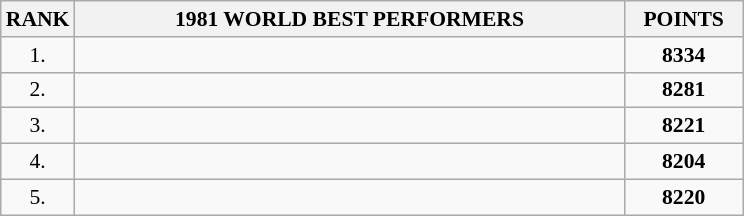<table class="wikitable" style="border-collapse: collapse; font-size: 90%;">
<tr>
<th>RANK</th>
<th align="center" style="width: 25em">1981 WORLD BEST PERFORMERS</th>
<th align="center" style="width: 5em">POINTS</th>
</tr>
<tr>
<td align="center">1.</td>
<td></td>
<td align="center"><strong>8334</strong></td>
</tr>
<tr>
<td align="center">2.</td>
<td></td>
<td align="center"><strong>8281</strong></td>
</tr>
<tr>
<td align="center">3.</td>
<td></td>
<td align="center"><strong>8221</strong></td>
</tr>
<tr>
<td align="center">4.</td>
<td></td>
<td align="center"><strong>8204</strong></td>
</tr>
<tr>
<td align="center">5.</td>
<td></td>
<td align="center"><strong>8220</strong></td>
</tr>
</table>
